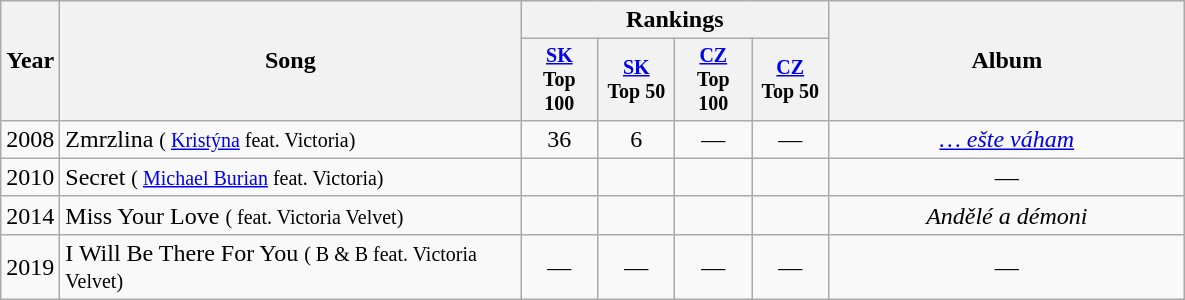<table class="wikitable" style="text-align:center;">
<tr>
<th rowspan="2" width="30">Year</th>
<th rowspan="2" width="300">Song</th>
<th colspan="4"><strong>Rankings</strong></th>
<th rowspan="2" width="230">Album</th>
</tr>
<tr style="font-size:smaller;">
<th width="45"><a href='#'>SK</a><br>Top 100</th>
<th width="45"><a href='#'>SK</a><br>Top 50</th>
<th width="45"><a href='#'>CZ</a><br>Top 100</th>
<th width="45"><a href='#'>CZ</a><br>Top 50</th>
</tr>
<tr>
<td>2008</td>
<td align="left">Zmrzlina <small>( <a href='#'>Kristýna</a> feat. Victoria)</small></td>
<td>36</td>
<td>6</td>
<td>—</td>
<td>—</td>
<td><em><a href='#'>… ešte váham</a></em></td>
</tr>
<tr>
<td>2010</td>
<td align="left">Secret <small>( <a href='#'>Michael Burian</a> feat. Victoria)</small></td>
<td></td>
<td></td>
<td></td>
<td></td>
<td>—</td>
</tr>
<tr>
<td>2014</td>
<td align="left">Miss Your Love <small>(</small><small> feat. Victoria Velvet)</small></td>
<td></td>
<td></td>
<td></td>
<td></td>
<td><em>Andělé a démoni</em></td>
</tr>
<tr>
<td>2019</td>
<td align="left">I Will Be There For You <small>( B & B feat. Victoria Velvet)</small></td>
<td>—</td>
<td>—</td>
<td>—</td>
<td>—</td>
<td>—</td>
</tr>
</table>
